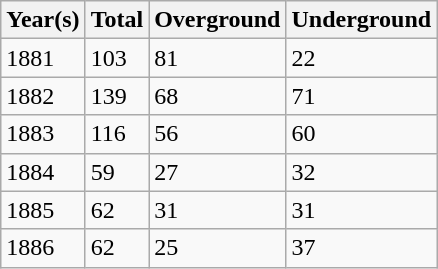<table class="wikitable sortable mw-collapsible mw-collapsed">
<tr>
<th>Year(s)</th>
<th>Total</th>
<th>Overground</th>
<th>Underground</th>
</tr>
<tr>
<td>1881</td>
<td>103</td>
<td>81</td>
<td>22</td>
</tr>
<tr>
<td>1882</td>
<td>139</td>
<td>68</td>
<td>71</td>
</tr>
<tr>
<td>1883</td>
<td>116</td>
<td>56</td>
<td>60</td>
</tr>
<tr>
<td>1884</td>
<td>59</td>
<td>27</td>
<td>32</td>
</tr>
<tr>
<td>1885</td>
<td>62</td>
<td>31</td>
<td>31</td>
</tr>
<tr>
<td>1886</td>
<td>62</td>
<td>25</td>
<td>37</td>
</tr>
</table>
